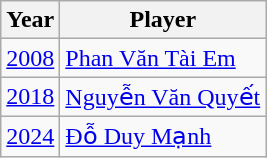<table class="wikitable">
<tr>
<th>Year</th>
<th>Player</th>
</tr>
<tr>
<td><a href='#'>2008</a></td>
<td><a href='#'>Phan Văn Tài Em</a></td>
</tr>
<tr>
<td><a href='#'>2018</a></td>
<td><a href='#'>Nguyễn Văn Quyết</a></td>
</tr>
<tr>
<td><a href='#'>2024</a></td>
<td><a href='#'>Đỗ Duy Mạnh</a></td>
</tr>
</table>
